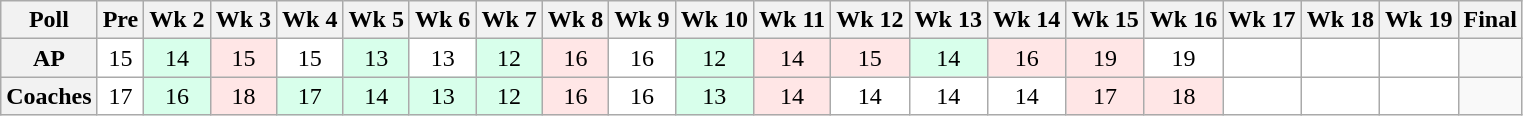<table class="wikitable" style="white-space:nowrap;">
<tr>
<th>Poll</th>
<th>Pre</th>
<th>Wk 2</th>
<th>Wk 3</th>
<th>Wk 4</th>
<th>Wk 5</th>
<th>Wk 6</th>
<th>Wk 7</th>
<th>Wk 8</th>
<th>Wk 9</th>
<th>Wk 10</th>
<th>Wk 11</th>
<th>Wk 12</th>
<th>Wk 13</th>
<th>Wk 14</th>
<th>Wk 15</th>
<th>Wk 16</th>
<th>Wk 17</th>
<th>Wk 18</th>
<th>Wk 19</th>
<th>Final</th>
</tr>
<tr style="text-align:center;">
<th>AP</th>
<td style="background:#FFF;">15</td>
<td style="background:#D8FFEB;">14</td>
<td style="background:#FFE6E6;">15</td>
<td style="background:#FFF;">15</td>
<td style="background:#D8FFEB;">13</td>
<td style="background:#FFF;">13</td>
<td style="background:#D8FFEB;">12</td>
<td style="background:#FFE6E6;">16</td>
<td style="background:#FFF;">16</td>
<td style="background:#D8FFEB;">12</td>
<td style="background:#FFE6E6;">14</td>
<td style="background:#FFE6E6;">15</td>
<td style="background:#D8FFEB;">14</td>
<td style="background:#FFE6E6;">16</td>
<td style="background:#FFE6E6;">19</td>
<td style="background:#FFF;">19</td>
<td style="background:#FFF;"></td>
<td style="background:#FFF;"></td>
<td style="background:#FFF;"></td>
<td></td>
</tr>
<tr style="text-align:center;">
<th>Coaches</th>
<td style="background:#FFF;">17</td>
<td style="background:#D8FFEB;">16</td>
<td style="background:#FFE6E6;">18</td>
<td style="background:#D8FFEB;">17</td>
<td style="background:#D8FFEB;">14</td>
<td style="background:#D8FFEB;">13</td>
<td style="background:#D8FFEB;">12</td>
<td style="background:#FFE6E6;">16</td>
<td style="background:#FFF;">16</td>
<td style="background:#D8FFEB;">13</td>
<td style="background:#FFE6E6;">14</td>
<td style="background:#FFF;">14</td>
<td style="background:#FFF;">14</td>
<td style="background:#FFF;">14</td>
<td style="background:#FFE6E6;">17</td>
<td style="background:#FFE6E6;">18</td>
<td style="background:#FFF;"></td>
<td style="background:#FFF;"></td>
<td style="background:#FFF;"></td>
<td></td>
</tr>
</table>
